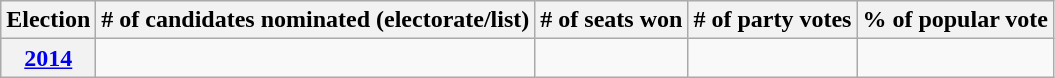<table class=wikitable>
<tr>
<th>Election</th>
<th># of candidates nominated (electorate/list)</th>
<th># of seats won</th>
<th># of party votes</th>
<th>% of popular vote</th>
</tr>
<tr>
<th><a href='#'>2014</a></th>
<td></td>
<td></td>
<td></td>
<td></td>
</tr>
</table>
